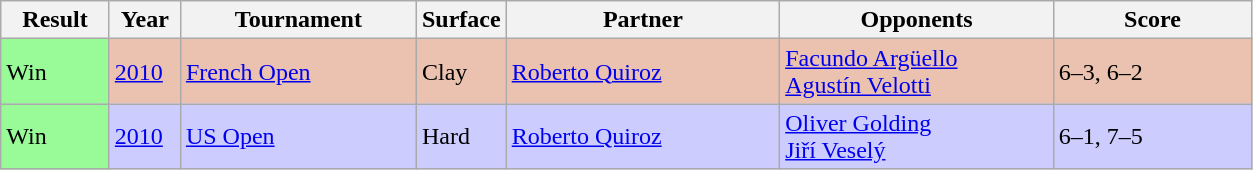<table class="sortable wikitable">
<tr>
<th style=width:65px>Result</th>
<th style=width:40px>Year</th>
<th style=width:150px>Tournament</th>
<th style=width:50px>Surface</th>
<th style=width:175px>Partner</th>
<th style=width:175px>Opponents</th>
<th style=width:125px class="unsortable">Score</th>
</tr>
<tr bgcolor=#EBC2AF>
<td bgcolor=#98FB98>Win</td>
<td><a href='#'>2010</a></td>
<td><a href='#'>French Open</a></td>
<td>Clay</td>
<td> <a href='#'>Roberto Quiroz</a></td>
<td> <a href='#'>Facundo Argüello</a> <br>  <a href='#'>Agustín Velotti</a></td>
<td>6–3, 6–2</td>
</tr>
<tr style=background:#ccccff>
<td bgcolor=#98FB98>Win</td>
<td><a href='#'>2010</a></td>
<td><a href='#'>US Open</a></td>
<td>Hard</td>
<td> <a href='#'>Roberto Quiroz</a></td>
<td> <a href='#'>Oliver Golding</a> <br>  <a href='#'>Jiří Veselý</a></td>
<td>6–1, 7–5</td>
</tr>
</table>
